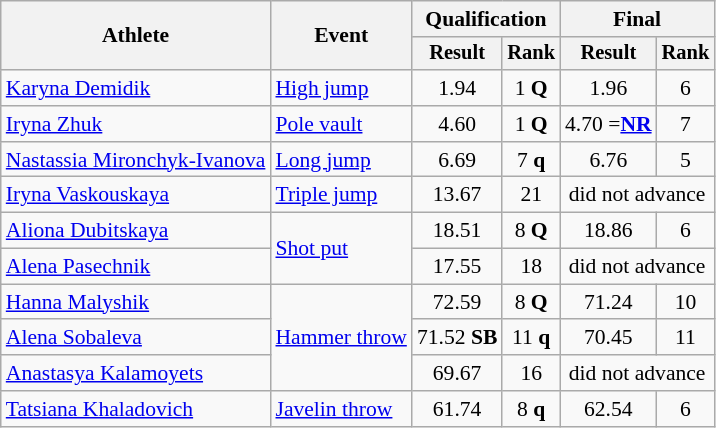<table class=wikitable style=font-size:90%>
<tr>
<th rowspan=2>Athlete</th>
<th rowspan=2>Event</th>
<th colspan=2>Qualification</th>
<th colspan=2>Final</th>
</tr>
<tr style=font-size:95%>
<th>Result</th>
<th>Rank</th>
<th>Result</th>
<th>Rank</th>
</tr>
<tr align=center>
<td align=left><a href='#'>Karyna Demidik</a></td>
<td align=left><a href='#'>High jump</a></td>
<td>1.94</td>
<td>1 <strong>Q</strong></td>
<td>1.96</td>
<td>6</td>
</tr>
<tr align=center>
<td align=left><a href='#'>Iryna Zhuk</a></td>
<td align=left><a href='#'>Pole vault</a></td>
<td>4.60</td>
<td>1 <strong>Q</strong></td>
<td>4.70 =<strong><a href='#'>NR</a></strong></td>
<td>7</td>
</tr>
<tr align=center>
<td align=left><a href='#'>Nastassia Mironchyk-Ivanova</a></td>
<td align=left><a href='#'>Long jump</a></td>
<td>6.69</td>
<td>7 <strong>q</strong></td>
<td>6.76</td>
<td>5</td>
</tr>
<tr align=center>
<td align=left><a href='#'>Iryna Vaskouskaya</a></td>
<td align=left><a href='#'>Triple jump</a></td>
<td>13.67</td>
<td>21</td>
<td colspan=2>did not advance</td>
</tr>
<tr align=center>
<td align=left><a href='#'>Aliona Dubitskaya</a></td>
<td align=left rowspan=2><a href='#'>Shot put</a></td>
<td>18.51</td>
<td>8 <strong>Q</strong></td>
<td>18.86</td>
<td>6</td>
</tr>
<tr align=center>
<td align=left><a href='#'>Alena Pasechnik</a></td>
<td>17.55</td>
<td>18</td>
<td colspan=2>did not advance</td>
</tr>
<tr align=center>
<td align=left><a href='#'>Hanna Malyshik</a></td>
<td align=left rowspan=3><a href='#'>Hammer throw</a></td>
<td>72.59</td>
<td>8 <strong>Q</strong></td>
<td>71.24</td>
<td>10</td>
</tr>
<tr align=center>
<td align=left><a href='#'>Alena Sobaleva</a></td>
<td>71.52 <strong>SB</strong></td>
<td>11 <strong>q</strong></td>
<td>70.45</td>
<td>11</td>
</tr>
<tr align=center>
<td align=left><a href='#'>Anastasya Kalamoyets</a></td>
<td>69.67</td>
<td>16</td>
<td colspan=2>did not advance</td>
</tr>
<tr align=center>
<td align=left><a href='#'>Tatsiana Khaladovich</a></td>
<td align=left><a href='#'>Javelin throw</a></td>
<td>61.74</td>
<td>8 <strong>q</strong></td>
<td>62.54</td>
<td>6</td>
</tr>
</table>
